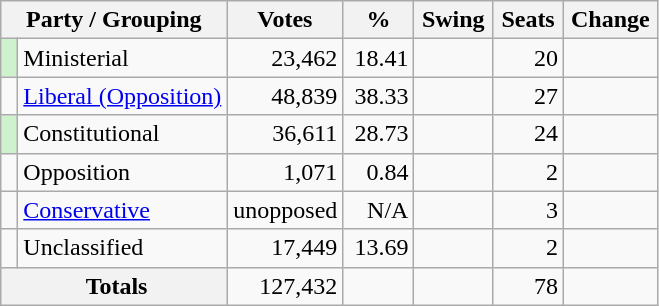<table class="wikitable" style="text-align:right; margin-bottom:0">
<tr>
<th style="width:10px;" colspan=3>Party / Grouping</th>
<th style="width:70px;">Votes</th>
<th style="width:40px;">%</th>
<th style="width:40px;">Swing</th>
<th style="width:40px;">Seats</th>
<th style="width:40px;">Change</th>
</tr>
<tr>
<td style="text-align:left;background:#CEF2CE"> </td>
<td style="text-align:left;" colspan="2">Ministerial</td>
<td style="width:70px;">23,462</td>
<td style="width:40px;">18.41</td>
<td style="width:45px;"></td>
<td style="width:40px;">20</td>
<td style="width:55px;"></td>
</tr>
<tr>
<td> </td>
<td style="text-align:left;" colspan="2"><a href='#'>Liberal (Opposition)</a></td>
<td style="width:70px;">48,839</td>
<td style="width:40px;">38.33</td>
<td style="width:45px;"></td>
<td style="width:40px;">27</td>
<td style="width:55px;"></td>
</tr>
<tr>
<td style="text-align:left;background:#CEF2CE"> </td>
<td style="text-align:left;" colspan="2">Constitutional</td>
<td style="width:70px;">36,611</td>
<td style="width:40px;">28.73</td>
<td style="width:45px;"></td>
<td style="width:40px;">24</td>
<td style="width:55px;"></td>
</tr>
<tr>
<td> </td>
<td style="text-align:left;" colspan="2">Opposition</td>
<td style="width:70px;">1,071</td>
<td style="width:40px;">0.84</td>
<td style="width:45px;"></td>
<td style="width:40px;">2</td>
<td style="width:55px;"></td>
</tr>
<tr>
<td> </td>
<td style="text-align:left;" colspan="2"><a href='#'>Conservative</a></td>
<td style="width:70px;">unopposed</td>
<td style="width:40px;">N/A</td>
<td style="width:45px;"></td>
<td style="width:40px;">3</td>
<td style="width:55px;"></td>
</tr>
<tr>
<td> </td>
<td style="text-align:left;" colspan="2">Unclassified</td>
<td style="width:70px;">17,449</td>
<td style="width:40px;">13.69</td>
<td style="width:45px;"></td>
<td style="width:40px;">2</td>
<td style="width:55px;"></td>
</tr>
<tr>
<th colspan="3"> Totals</th>
<td>127,432</td>
<td></td>
<td></td>
<td>78</td>
<td></td>
</tr>
</table>
